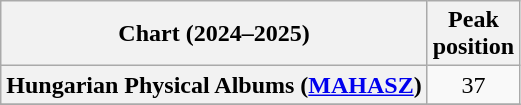<table class="wikitable sortable plainrowheaders" style="text-align:center">
<tr>
<th scope="col">Chart (2024–2025)</th>
<th scope="col">Peak<br>position</th>
</tr>
<tr>
<th scope="row">Hungarian Physical Albums (<a href='#'>MAHASZ</a>)</th>
<td>37</td>
</tr>
<tr>
</tr>
</table>
